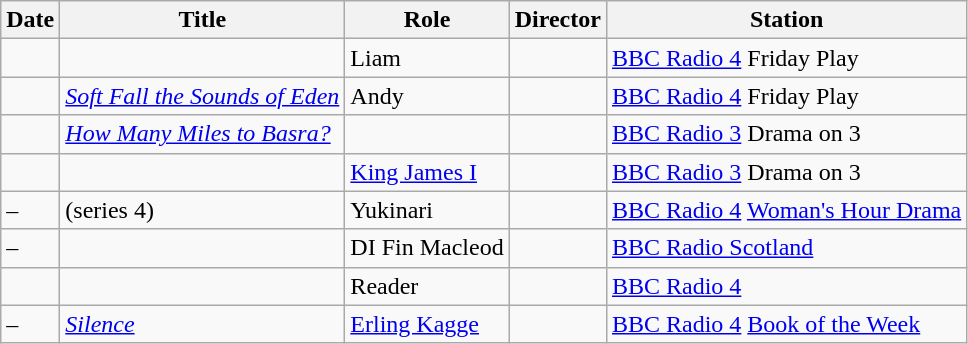<table class="wikitable sortable">
<tr>
<th>Date</th>
<th>Title</th>
<th>Role</th>
<th>Director</th>
<th>Station</th>
</tr>
<tr>
<td></td>
<td><em></em></td>
<td>Liam</td>
<td></td>
<td><a href='#'>BBC Radio 4</a> Friday Play</td>
</tr>
<tr>
<td></td>
<td><em><a href='#'>Soft Fall the Sounds of Eden</a></em></td>
<td>Andy</td>
<td></td>
<td><a href='#'>BBC Radio 4</a> Friday Play</td>
</tr>
<tr>
<td></td>
<td><em><a href='#'>How Many Miles to Basra?</a></em> </td>
<td></td>
<td></td>
<td><a href='#'>BBC Radio 3</a> Drama on 3</td>
</tr>
<tr>
<td></td>
<td><em></em></td>
<td><a href='#'>King James I</a></td>
<td></td>
<td><a href='#'>BBC Radio 3</a> Drama on 3</td>
</tr>
<tr>
<td> – </td>
<td><em></em> (series 4) </td>
<td>Yukinari</td>
<td></td>
<td><a href='#'>BBC Radio 4</a> <a href='#'>Woman's Hour Drama</a></td>
</tr>
<tr>
<td> – </td>
<td><em></em></td>
<td>DI Fin Macleod</td>
<td></td>
<td><a href='#'>BBC Radio Scotland</a></td>
</tr>
<tr>
<td></td>
<td><em></em> </td>
<td>Reader</td>
<td></td>
<td><a href='#'>BBC Radio 4</a></td>
</tr>
<tr>
<td> – </td>
<td><em><a href='#'>Silence</a></em> </td>
<td><a href='#'>Erling Kagge</a></td>
<td></td>
<td><a href='#'>BBC Radio 4</a> <a href='#'>Book of the Week</a></td>
</tr>
</table>
